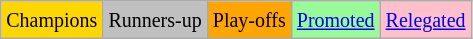<table class="wikitable">
<tr>
<td bgcolor=Gold><small>Champions</small></td>
<td bgcolor=Silver><small>Runners-up</small></td>
<td bgcolor=Orange><small>Play-offs</small></td>
<td bgcolor=PaleGreen><small><a href='#'>Promoted</a></small></td>
<td bgcolor=Pink><small><a href='#'>Relegated</a></small></td>
</tr>
</table>
